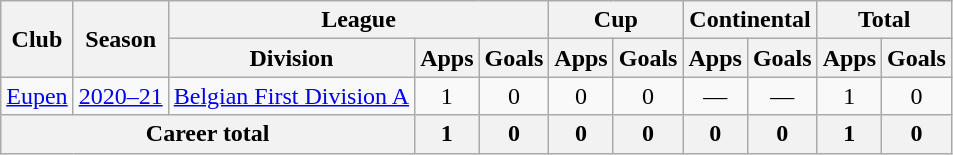<table class=wikitable style=text-align:center>
<tr>
<th rowspan=2>Club</th>
<th rowspan=2>Season</th>
<th colspan=3>League</th>
<th colspan=2>Cup</th>
<th colspan=2>Continental</th>
<th colspan=2>Total</th>
</tr>
<tr>
<th>Division</th>
<th>Apps</th>
<th>Goals</th>
<th>Apps</th>
<th>Goals</th>
<th>Apps</th>
<th>Goals</th>
<th>Apps</th>
<th>Goals</th>
</tr>
<tr>
<td rowspan=1><a href='#'>Eupen</a></td>
<td><a href='#'>2020–21</a></td>
<td><a href='#'>Belgian First Division A</a></td>
<td>1</td>
<td>0</td>
<td>0</td>
<td>0</td>
<td>—</td>
<td>—</td>
<td>1</td>
<td>0</td>
</tr>
<tr>
<th colspan=3>Career total</th>
<th>1</th>
<th>0</th>
<th>0</th>
<th>0</th>
<th>0</th>
<th>0</th>
<th>1</th>
<th>0</th>
</tr>
</table>
